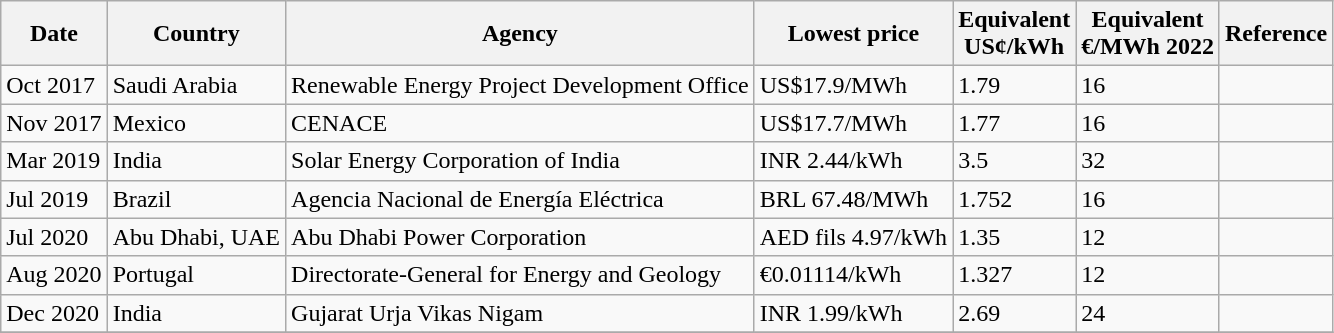<table class="wikitable sortable">
<tr>
<th>Date</th>
<th>Country</th>
<th>Agency</th>
<th>Lowest price</th>
<th>Equivalent<br>US¢/kWh</th>
<th>Equivalent<br>€/MWh 2022</th>
<th>Reference</th>
</tr>
<tr>
<td>Oct 2017</td>
<td>Saudi Arabia</td>
<td>Renewable Energy Project Development Office</td>
<td>US$17.9/MWh</td>
<td>1.79</td>
<td>16</td>
<td></td>
</tr>
<tr>
<td>Nov 2017</td>
<td>Mexico</td>
<td>CENACE</td>
<td>US$17.7/MWh</td>
<td>1.77</td>
<td>16</td>
<td></td>
</tr>
<tr>
<td>Mar 2019</td>
<td>India</td>
<td>Solar Energy Corporation of India</td>
<td>INR 2.44/kWh</td>
<td>3.5</td>
<td>32</td>
<td></td>
</tr>
<tr>
<td>Jul 2019</td>
<td>Brazil</td>
<td>Agencia Nacional de Energía Eléctrica</td>
<td>BRL 67.48/MWh</td>
<td>1.752</td>
<td>16</td>
<td></td>
</tr>
<tr>
<td>Jul 2020</td>
<td>Abu Dhabi, UAE</td>
<td>Abu Dhabi Power Corporation</td>
<td>AED fils 4.97/kWh</td>
<td>1.35</td>
<td>12</td>
<td></td>
</tr>
<tr>
<td>Aug 2020</td>
<td>Portugal</td>
<td>Directorate-General for Energy and Geology</td>
<td>€0.01114/kWh</td>
<td>1.327</td>
<td>12</td>
<td></td>
</tr>
<tr>
<td>Dec 2020</td>
<td>India</td>
<td>Gujarat Urja Vikas Nigam</td>
<td>INR 1.99/kWh</td>
<td>2.69</td>
<td>24</td>
<td></td>
</tr>
<tr>
</tr>
</table>
